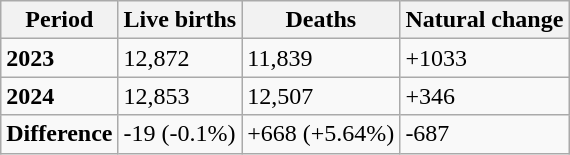<table class="wikitable">
<tr>
<th>Period</th>
<th>Live births</th>
<th>Deaths</th>
<th>Natural change</th>
</tr>
<tr>
<td><strong>2023</strong></td>
<td>12,872</td>
<td>11,839</td>
<td>+1033</td>
</tr>
<tr>
<td><strong>2024</strong></td>
<td>12,853</td>
<td>12,507</td>
<td>+346</td>
</tr>
<tr>
<td><strong>Difference</strong></td>
<td> -19 (-0.1%)</td>
<td> +668 (+5.64%)</td>
<td> -687</td>
</tr>
</table>
